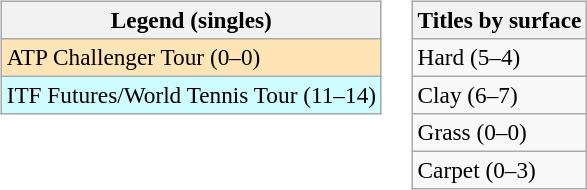<table>
<tr valign=top>
<td><br><table class=wikitable style=font-size:97%>
<tr>
<th>Legend (singles)</th>
</tr>
<tr bgcolor=moccasin>
<td>ATP Challenger Tour (0–0)</td>
</tr>
<tr bgcolor=#cffcff>
<td>ITF Futures/World Tennis Tour (11–14)</td>
</tr>
</table>
</td>
<td><br><table class=wikitable style=font-size:97%>
<tr>
<th>Titles by surface</th>
</tr>
<tr>
<td>Hard (5–4)</td>
</tr>
<tr>
<td>Clay (6–7)</td>
</tr>
<tr>
<td>Grass (0–0)</td>
</tr>
<tr>
<td>Carpet (0–3)</td>
</tr>
</table>
</td>
</tr>
</table>
